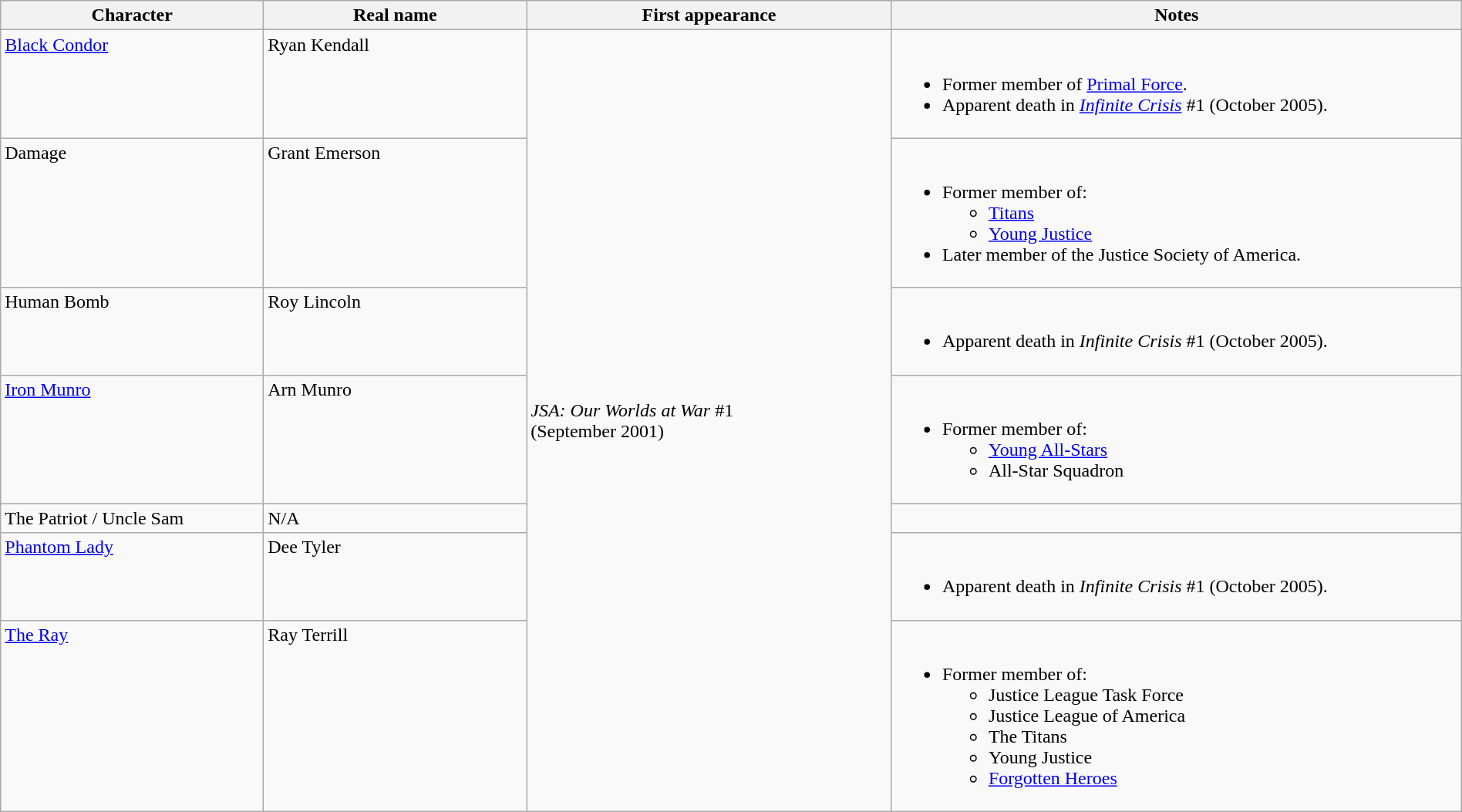<table class="wikitable" width=100%>
<tr>
<th width=18%>Character</th>
<th width=18%>Real name</th>
<th width=25%>First appearance</th>
<th width=39%>Notes</th>
</tr>
<tr>
<td valign="top"><a href='#'>Black Condor</a></td>
<td valign="top">Ryan Kendall</td>
<td rowspan="7"><em>JSA: Our Worlds at War</em> #1<br>(September 2001)</td>
<td valign="top"><br><ul><li>Former member of <a href='#'>Primal Force</a>.</li><li>Apparent death in <em><a href='#'>Infinite Crisis</a></em> #1 (October 2005).</li></ul></td>
</tr>
<tr>
<td valign="top">Damage</td>
<td valign="top">Grant Emerson</td>
<td valign="top"><br><ul><li>Former member of:<ul><li><a href='#'>Titans</a></li><li><a href='#'>Young Justice</a></li></ul></li><li>Later member of the Justice Society of America.</li></ul></td>
</tr>
<tr>
<td valign="top">Human Bomb</td>
<td valign="top">Roy Lincoln</td>
<td valign="top"><br><ul><li>Apparent death in <em>Infinite Crisis</em> #1 (October 2005).</li></ul></td>
</tr>
<tr>
<td valign="top"><a href='#'>Iron Munro</a></td>
<td valign="top">Arn Munro</td>
<td valign="top"><br><ul><li>Former member of:<ul><li><a href='#'>Young All-Stars</a></li><li>All-Star Squadron</li></ul></li></ul></td>
</tr>
<tr>
<td valign="top">The Patriot / Uncle Sam</td>
<td valign="top">N/A</td>
<td valign="top"></td>
</tr>
<tr>
<td valign="top"><a href='#'>Phantom Lady</a></td>
<td valign="top">Dee Tyler</td>
<td valign="top"><br><ul><li>Apparent death in <em>Infinite Crisis</em> #1 (October 2005).</li></ul></td>
</tr>
<tr>
<td valign="top"><a href='#'>The Ray</a></td>
<td valign="top">Ray Terrill</td>
<td valign="top"><br><ul><li>Former member of:<ul><li>Justice League Task Force</li><li>Justice League of America</li><li>The Titans</li><li>Young Justice</li><li><a href='#'>Forgotten Heroes</a></li></ul></li></ul></td>
</tr>
</table>
